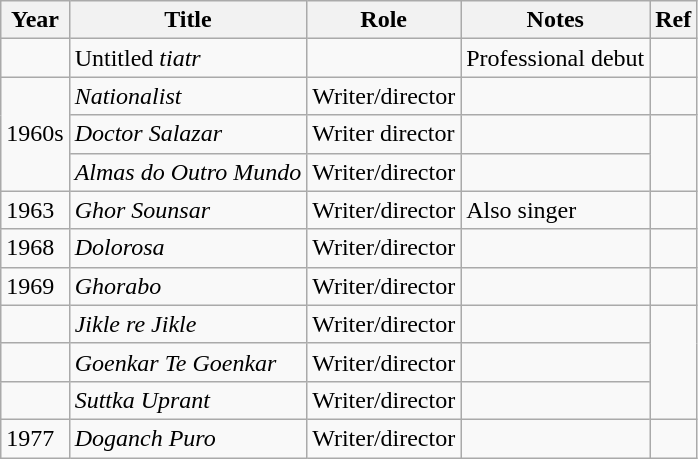<table class="wikitable sortable">
<tr>
<th>Year</th>
<th>Title</th>
<th>Role</th>
<th>Notes</th>
<th>Ref</th>
</tr>
<tr>
<td></td>
<td>Untitled <em>tiatr</em></td>
<td></td>
<td>Professional debut</td>
<td></td>
</tr>
<tr>
<td rowspan="3">1960s</td>
<td><em>Nationalist</em></td>
<td>Writer/director</td>
<td></td>
<td></td>
</tr>
<tr>
<td><em>Doctor Salazar</em></td>
<td>Writer director</td>
<td></td>
<td rowspan="2"></td>
</tr>
<tr>
<td><em>Almas do Outro Mundo</em></td>
<td>Writer/director</td>
<td></td>
</tr>
<tr>
<td>1963</td>
<td><em>Ghor Sounsar</em></td>
<td>Writer/director</td>
<td>Also singer</td>
<td></td>
</tr>
<tr>
<td>1968</td>
<td><em>Dolorosa</em></td>
<td>Writer/director</td>
<td></td>
<td></td>
</tr>
<tr>
<td>1969</td>
<td><em>Ghorabo</em></td>
<td>Writer/director</td>
<td></td>
<td></td>
</tr>
<tr>
<td></td>
<td><em>Jikle re Jikle</em></td>
<td>Writer/director</td>
<td></td>
<td rowspan="3"></td>
</tr>
<tr>
<td></td>
<td><em>Goenkar Te Goenkar</em></td>
<td>Writer/director</td>
<td></td>
</tr>
<tr>
<td></td>
<td><em>Suttka Uprant</em></td>
<td>Writer/director</td>
<td></td>
</tr>
<tr>
<td>1977</td>
<td><em>Doganch Puro</em></td>
<td>Writer/director</td>
<td></td>
<td></td>
</tr>
</table>
